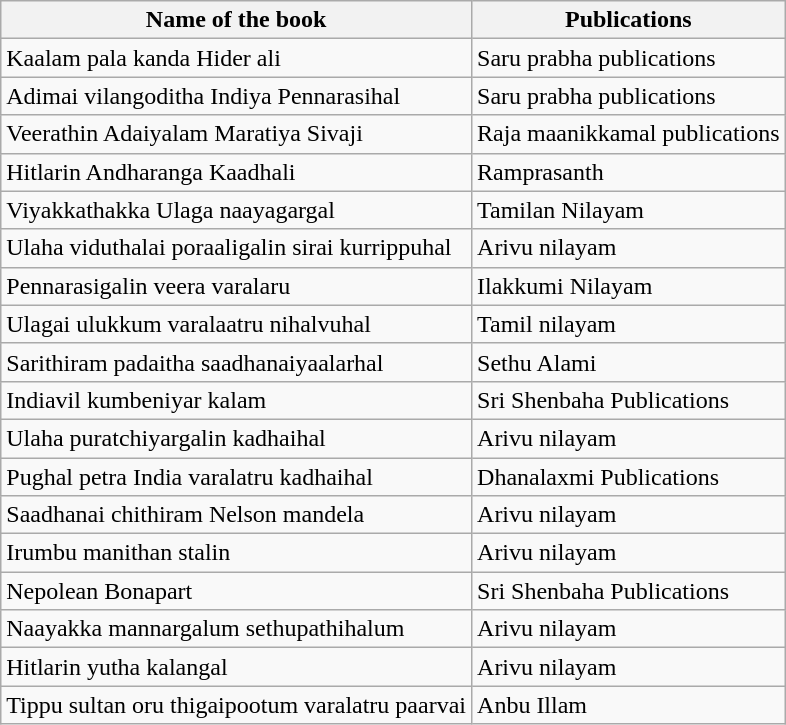<table class="wikitable sortable">
<tr>
<th>Name of the book</th>
<th>Publications</th>
</tr>
<tr>
<td>Kaalam pala kanda Hider ali</td>
<td>Saru prabha publications</td>
</tr>
<tr>
<td>Adimai vilangoditha Indiya Pennarasihal</td>
<td>Saru prabha publications</td>
</tr>
<tr>
<td>Veerathin Adaiyalam Maratiya Sivaji</td>
<td>Raja maanikkamal publications</td>
</tr>
<tr>
<td>Hitlarin Andharanga Kaadhali</td>
<td>Ramprasanth</td>
</tr>
<tr>
<td>Viyakkathakka Ulaga naayagargal</td>
<td>Tamilan Nilayam</td>
</tr>
<tr>
<td>Ulaha viduthalai poraaligalin sirai kurrippuhal</td>
<td>Arivu nilayam</td>
</tr>
<tr>
<td>Pennarasigalin veera varalaru</td>
<td>Ilakkumi Nilayam</td>
</tr>
<tr>
<td>Ulagai ulukkum varalaatru nihalvuhal</td>
<td>Tamil nilayam</td>
</tr>
<tr>
<td>Sarithiram padaitha saadhanaiyaalarhal</td>
<td>Sethu Alami</td>
</tr>
<tr>
<td>Indiavil kumbeniyar kalam</td>
<td>Sri Shenbaha Publications</td>
</tr>
<tr>
<td>Ulaha puratchiyargalin kadhaihal</td>
<td>Arivu nilayam</td>
</tr>
<tr>
<td>Pughal petra India varalatru kadhaihal</td>
<td>Dhanalaxmi Publications</td>
</tr>
<tr>
<td>Saadhanai chithiram Nelson mandela</td>
<td>Arivu nilayam</td>
</tr>
<tr>
<td>Irumbu manithan stalin</td>
<td>Arivu nilayam</td>
</tr>
<tr>
<td>Nepolean Bonapart</td>
<td>Sri Shenbaha Publications</td>
</tr>
<tr>
<td>Naayakka mannargalum sethupathihalum</td>
<td>Arivu nilayam</td>
</tr>
<tr>
<td>Hitlarin yutha kalangal</td>
<td>Arivu nilayam</td>
</tr>
<tr>
<td>Tippu sultan oru thigaipootum varalatru paarvai</td>
<td>Anbu Illam</td>
</tr>
</table>
